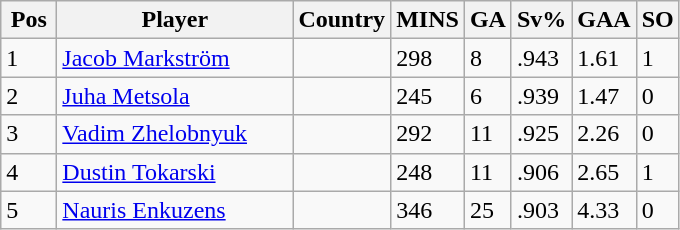<table class="wikitable sortable">
<tr>
<th width=30>Pos</th>
<th width=150>Player</th>
<th>Country</th>
<th width=20>MINS</th>
<th width=20>GA</th>
<th width=20>Sv%</th>
<th width=20>GAA</th>
<th width=20>SO</th>
</tr>
<tr>
<td>1</td>
<td><a href='#'>Jacob Markström</a></td>
<td></td>
<td>298</td>
<td>8</td>
<td>.943</td>
<td>1.61</td>
<td>1</td>
</tr>
<tr>
<td>2</td>
<td><a href='#'>Juha Metsola</a></td>
<td></td>
<td>245</td>
<td>6</td>
<td>.939</td>
<td>1.47</td>
<td>0</td>
</tr>
<tr>
<td>3</td>
<td><a href='#'>Vadim Zhelobnyuk</a></td>
<td></td>
<td>292</td>
<td>11</td>
<td>.925</td>
<td>2.26</td>
<td>0</td>
</tr>
<tr>
<td>4</td>
<td><a href='#'>Dustin Tokarski</a></td>
<td></td>
<td>248</td>
<td>11</td>
<td>.906</td>
<td>2.65</td>
<td>1</td>
</tr>
<tr>
<td>5</td>
<td><a href='#'>Nauris Enkuzens</a></td>
<td></td>
<td>346</td>
<td>25</td>
<td>.903</td>
<td>4.33</td>
<td>0</td>
</tr>
</table>
